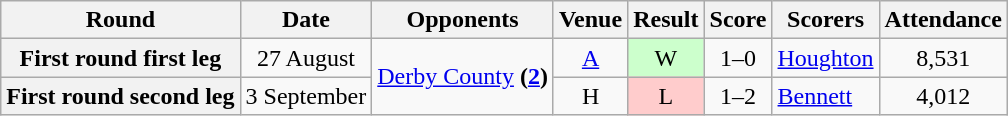<table class="wikitable" style="text-align:center">
<tr>
<th>Round</th>
<th>Date</th>
<th>Opponents</th>
<th>Venue</th>
<th>Result</th>
<th>Score</th>
<th>Scorers</th>
<th>Attendance</th>
</tr>
<tr>
<th>First round first leg</th>
<td>27 August</td>
<td rowspan=2><a href='#'>Derby County</a> <strong>(<a href='#'>2</a>)</strong></td>
<td><a href='#'>A</a></td>
<td style="background-color:#CCFFCC">W</td>
<td>1–0</td>
<td align="left"><a href='#'>Houghton</a></td>
<td>8,531</td>
</tr>
<tr>
<th>First round second leg</th>
<td>3 September</td>
<td>H</td>
<td style="background-color:#FFCCCC">L</td>
<td>1–2</td>
<td align="left"><a href='#'>Bennett</a></td>
<td>4,012</td>
</tr>
</table>
